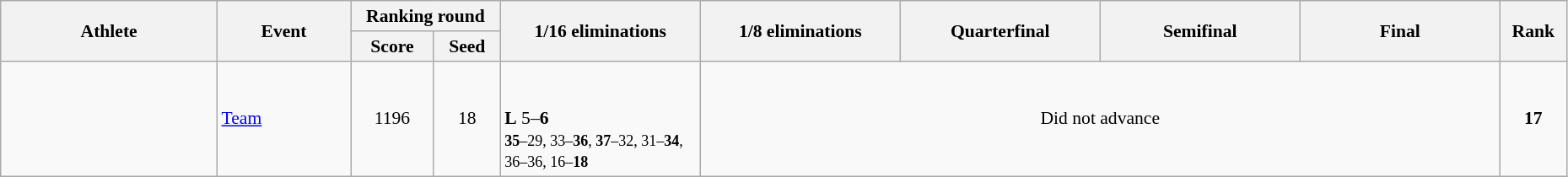<table class="wikitable" width="98%" style="text-align:left; font-size:90%">
<tr>
<th rowspan="2" width="13%">Athlete</th>
<th rowspan="2" width="8%">Event</th>
<th colspan="2">Ranking round</th>
<th rowspan="2" width="12%">1/16 eliminations</th>
<th rowspan="2" width="12%">1/8 eliminations</th>
<th rowspan="2" width="12%">Quarterfinal</th>
<th rowspan="2" width="12%">Semifinal</th>
<th rowspan="2" width="12%">Final</th>
<th rowspan="2" width="4%">Rank</th>
</tr>
<tr>
<th width="5%">Score</th>
<th width="4%">Seed</th>
</tr>
<tr>
<td><br></td>
<td><a href='#'>Team</a></td>
<td align="center">1196</td>
<td align="center">18</td>
<td><br><br><strong>L</strong> 5–<strong>6</strong><br><small><strong>35</strong>–29, 33–<strong>36</strong>, <strong>37</strong>–32, 31–<strong>34</strong>, 36–36, 16–<strong>18</strong></small></td>
<td colspan=4 align=center>Did not advance</td>
<td align="center"><strong>17</strong></td>
</tr>
</table>
